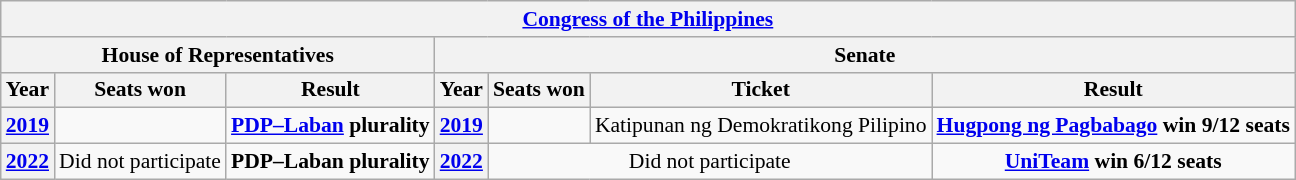<table class="wikitable" style="text-align:center; font-size:90%">
<tr>
<th colspan=7><a href='#'>Congress of the Philippines</a></th>
</tr>
<tr>
<th colspan="3">House of Representatives</th>
<th colspan="4">Senate</th>
</tr>
<tr>
<th>Year</th>
<th>Seats won</th>
<th>Result</th>
<th>Year</th>
<th>Seats won</th>
<th>Ticket</th>
<th>Result</th>
</tr>
<tr>
<th><a href='#'>2019</a></th>
<td></td>
<td><strong><a href='#'>PDP–Laban</a> plurality</strong></td>
<th><a href='#'>2019</a></th>
<td></td>
<td>Katipunan ng Demokratikong Pilipino</td>
<td><strong><a href='#'>Hugpong ng Pagbabago</a> win 9/12 seats</strong></td>
</tr>
<tr>
<th><a href='#'>2022</a></th>
<td>Did not participate</td>
<td><strong>PDP–Laban plurality</strong></td>
<th><a href='#'>2022</a></th>
<td colspan=2>Did not participate</td>
<td><strong><a href='#'>UniTeam</a> win 6/12 seats</strong></td>
</tr>
</table>
